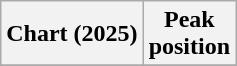<table class="wikitable plainrowheaders" style="text-align:center">
<tr>
<th scope="col">Chart (2025)</th>
<th scope="col">Peak<br>position</th>
</tr>
<tr>
</tr>
</table>
